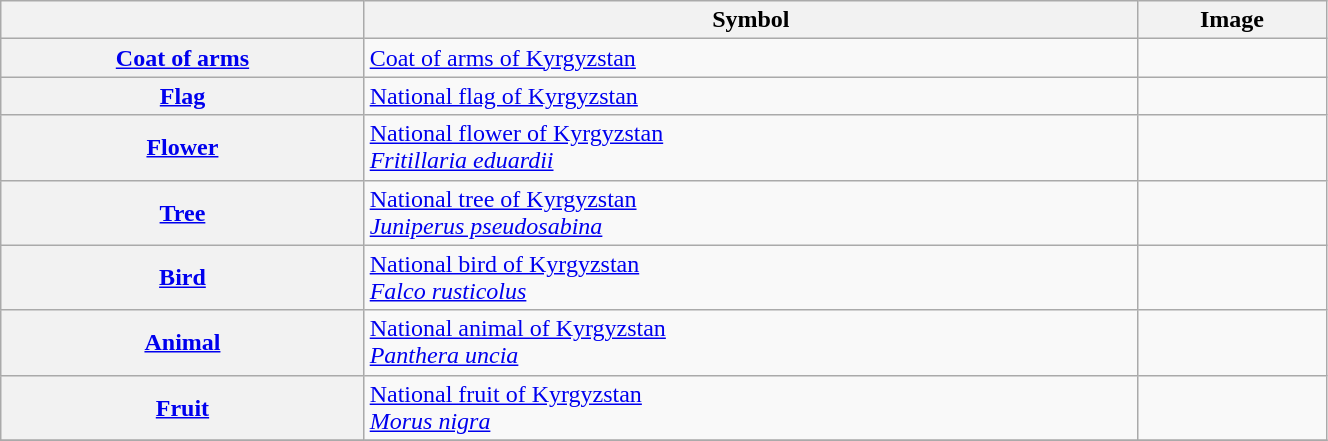<table class="wikitable" style="width:70%;">
<tr>
<th></th>
<th>Symbol</th>
<th>Image</th>
</tr>
<tr>
<th><a href='#'>Coat of arms</a></th>
<td><a href='#'>Coat of arms of Kyrgyzstan</a></td>
<td></td>
</tr>
<tr>
<th><a href='#'>Flag</a></th>
<td><a href='#'>National flag of Kyrgyzstan</a></td>
<td></td>
</tr>
<tr>
<th><a href='#'>Flower</a></th>
<td><a href='#'>National flower of Kyrgyzstan</a><br> <em><a href='#'>Fritillaria eduardii </a></em></td>
<td></td>
</tr>
<tr>
<th><a href='#'>Tree</a></th>
<td><a href='#'>National tree of Kyrgyzstan</a><br> <em><a href='#'>Juniperus pseudosabina</a></em></td>
<td></td>
</tr>
<tr>
<th><a href='#'>Bird</a></th>
<td><a href='#'>National bird of Kyrgyzstan</a><br> <em><a href='#'>Falco rusticolus</a></em></td>
<td></td>
</tr>
<tr>
<th><a href='#'>Animal</a></th>
<td><a href='#'>National animal of Kyrgyzstan</a><br> <em><a href='#'>Panthera uncia</a></em></td>
<td></td>
</tr>
<tr>
<th><a href='#'>Fruit</a></th>
<td><a href='#'>National fruit of Kyrgyzstan</a><br> <em><a href='#'>Morus nigra</a></em></td>
<td></td>
</tr>
<tr>
</tr>
</table>
